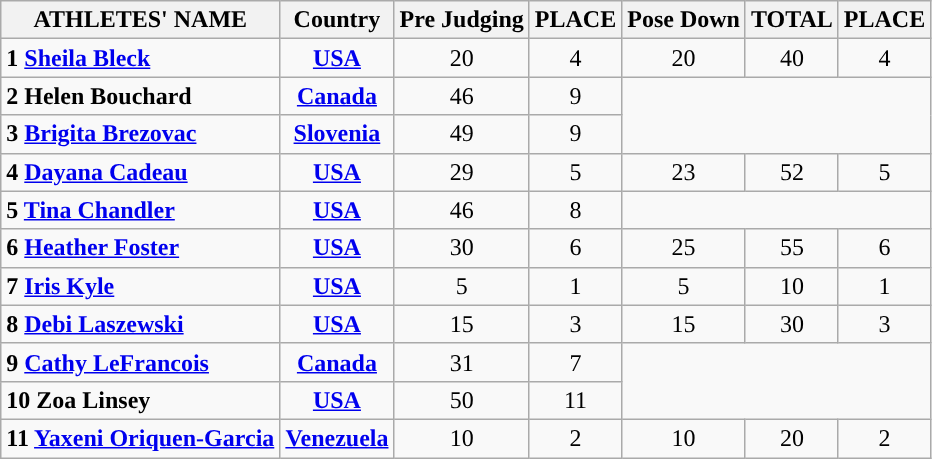<table class="wikitable">
<tr>
<th>ATHLETES' NAME</th>
<th>Country</th>
<th>Pre Judging</th>
<th>PLACE</th>
<th>Pose Down</th>
<th>TOTAL</th>
<th>PLACE</th>
</tr>
<tr>
<td><strong>1 <a href='#'>Sheila Bleck</a></strong></td>
<td style="text-align: center"> <strong><a href='#'>USA</a></strong></td>
<td style="text-align: center">20</td>
<td style="text-align: center">4</td>
<td style="text-align: center">20</td>
<td style="text-align: center">40</td>
<td style="text-align: center">4</td>
</tr>
<tr>
<td><strong>2 Helen Bouchard</strong></td>
<td style="text-align: center"> <strong><a href='#'>Canada</a></strong></td>
<td style="text-align: center">46</td>
<td style="text-align: center">9</td>
</tr>
<tr>
<td><strong>3 <a href='#'>Brigita Brezovac</a></strong></td>
<td style="text-align: center"> <strong><a href='#'>Slovenia</a></strong></td>
<td style="text-align: center">49</td>
<td style="text-align: center">9</td>
</tr>
<tr>
<td><strong>4 <a href='#'>Dayana Cadeau</a></strong></td>
<td style="text-align: center"> <strong><a href='#'>USA</a></strong></td>
<td style="text-align: center">29</td>
<td style="text-align: center">5</td>
<td style="text-align: center">23</td>
<td style="text-align: center">52</td>
<td style="text-align: center">5</td>
</tr>
<tr>
<td><strong>5 <a href='#'>Tina Chandler</a></strong></td>
<td style="text-align: center"> <strong><a href='#'>USA</a></strong></td>
<td style="text-align: center">46</td>
<td style="text-align: center">8</td>
</tr>
<tr>
<td><strong>6 <a href='#'>Heather Foster</a></strong></td>
<td style="text-align: center"> <strong><a href='#'>USA</a></strong></td>
<td style="text-align: center">30</td>
<td style="text-align: center">6</td>
<td style="text-align: center">25</td>
<td style="text-align: center">55</td>
<td style="text-align: center">6</td>
</tr>
<tr>
<td><strong>7 <a href='#'>Iris Kyle</a></strong></td>
<td style="text-align: center"> <strong><a href='#'>USA</a></strong></td>
<td style="text-align: center">5</td>
<td style="text-align: center">1</td>
<td style="text-align: center">5</td>
<td style="text-align: center">10</td>
<td style="text-align: center">1</td>
</tr>
<tr>
<td><strong>8 <a href='#'>Debi Laszewski</a></strong></td>
<td style="text-align: center"> <strong><a href='#'>USA</a></strong></td>
<td style="text-align: center">15</td>
<td style="text-align: center">3</td>
<td style="text-align: center">15</td>
<td style="text-align: center">30</td>
<td style="text-align: center">3</td>
</tr>
<tr>
<td><strong>9 <a href='#'>Cathy LeFrancois</a></strong></td>
<td style="text-align: center"> <strong><a href='#'>Canada</a></strong></td>
<td style="text-align: center">31</td>
<td style="text-align: center">7</td>
</tr>
<tr>
<td><strong>10 Zoa Linsey</strong></td>
<td style="text-align: center"> <strong><a href='#'>USA</a></strong></td>
<td style="text-align: center">50</td>
<td style="text-align: center">11</td>
</tr>
<tr>
<td><strong>11 <a href='#'>Yaxeni Oriquen-Garcia</a></strong></td>
<td style="text-align: center"> <strong><a href='#'>Venezuela</a></strong></td>
<td style="text-align: center">10</td>
<td style="text-align: center">2</td>
<td style="text-align: center">10</td>
<td style="text-align: center">20</td>
<td style="text-align: center">2</td>
</tr>
</table>
